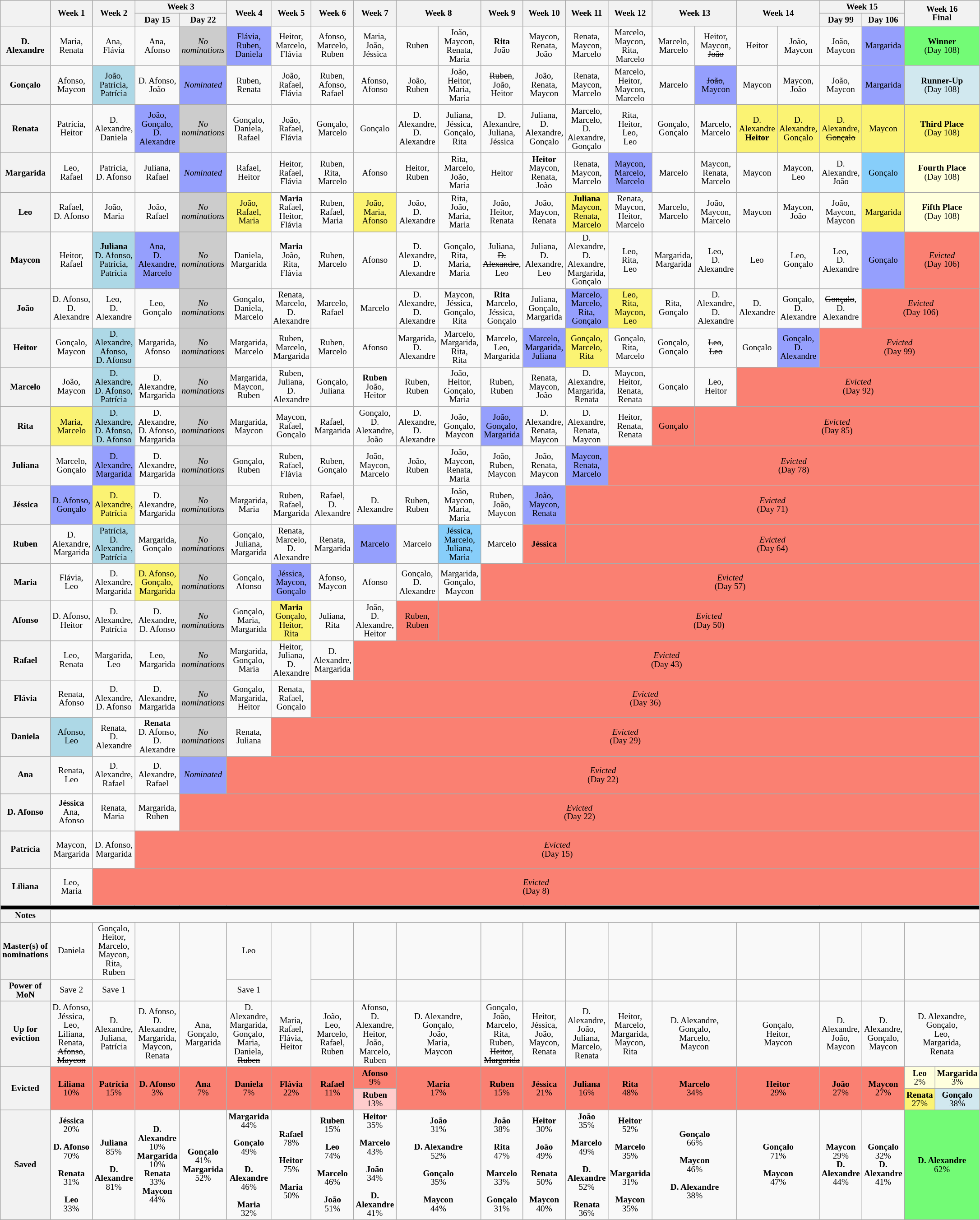<table class="wikitable nowrap" style="text-align:center; font-size:80%; line-height:13px">
<tr>
<th rowspan="2" style="width: 5%"></th>
<th rowspan="2" style="width: 5%">Week 1</th>
<th rowspan="2" style="width: 5%">Week 2</th>
<th colspan="2" style="width: 10%">Week 3</th>
<th rowspan="2" style="width: 5%">Week 4</th>
<th rowspan="2" style="width: 5%">Week 5</th>
<th rowspan="2" style="width: 5%">Week 6</th>
<th rowspan="2" style="width: 5%">Week 7</th>
<th rowspan="2" colspan="2" style="width: 10%">Week 8</th>
<th rowspan="2" style="width: 5%">Week 9</th>
<th rowspan="2" style="width: 5%">Week 10</th>
<th rowspan="2" style="width: 5%">Week 11</th>
<th rowspan="2" style="width: 5%">Week 12</th>
<th rowspan="2" colspan="2" style="width: 10%">Week 13</th>
<th rowspan="2" colspan="2" style="width: 10%">Week 14</th>
<th colspan="2" style="width: 10%">Week 15</th>
<th rowspan="2" colspan="2" style="width:10%">Week 16<br>Final</th>
</tr>
<tr>
<th style="width: 5%">Day 15</th>
<th style="width: 5%">Day 22</th>
<th style="width: 5%">Day 99</th>
<th style="width: 5%" style="background:#87CEFA">Day 106</th>
</tr>
<tr>
<th>D. Alexandre</th>
<td>Maria,<br>Renata</td>
<td>Ana,<br>Flávia</td>
<td>Ana,<br>Afonso</td>
<td style="background:#ccc"><em>No<br>nominations</em></td>
<td style="background:#959FFD">Flávia,<br>Ruben,<br>Daniela</td>
<td>Heitor,<br>Marcelo,<br>Flávia</td>
<td>Afonso,<br>Marcelo,<br>Ruben</td>
<td>Maria,<br>João,<br>Jéssica</td>
<td>Ruben</td>
<td>João,<br>Maycon,<br>Renata,<br>Maria</td>
<td><strong>Rita</strong><br>João</td>
<td>Maycon,<br>Renata,<br>João</td>
<td>Renata,<br>Maycon,<br>Marcelo</td>
<td>Marcelo,<br>Maycon,<br>Rita,<br>Marcelo</td>
<td>Marcelo,<br>Marcelo</td>
<td>Heitor,<br>Maycon,<br><s>João</s></td>
<td>Heitor</td>
<td>João,<br>Maycon</td>
<td>João,<br>Maycon</td>
<td style="background:#959ffd">Margarida<br></td>
<td colspan="2" style="background: #73FB76"><strong>Winner</strong><br>(Day 108)</td>
</tr>
<tr>
<th>Gonçalo</th>
<td>Afonso,<br>Maycon</td>
<td style="background: lightblue">João,<br>Patrícia,<br>Patrícia</td>
<td>D. Afonso,<br>João</td>
<td style="background:#959FFD"><em>Nominated</em></td>
<td>Ruben,<br>Renata</td>
<td>João,<br>Rafael,<br>Flávia</td>
<td>Ruben,<br>Afonso,<br>Rafael</td>
<td>Afonso,<br>Afonso</td>
<td>João,<br>Ruben</td>
<td>João,<br>Heitor,<br>Maria,<br>Maria</td>
<td><s>Ruben</s>,<br>João,<br>Heitor</td>
<td>João,<br>Renata,<br>Maycon</td>
<td>Renata,<br>Maycon,<br>Marcelo</td>
<td>Marcelo,<br>Heitor,<br>Maycon,<br>Marcelo</td>
<td>Marcelo</td>
<td style="background:#959FFD"><s>João</s>,<br>Maycon</td>
<td>Maycon</td>
<td>Maycon,<br>João</td>
<td>João,<br>Maycon</td>
<td style="background:#959ffd">Margarida<br></td>
<td colspan="2" style="background: #D1E8EF"><strong>Runner-Up</strong><br>(Day 108)</td>
</tr>
<tr>
<th>Renata</th>
<td>Patrícia,<br>Heitor</td>
<td>D. Alexandre,<br>Daniela</td>
<td style="background:#959ffd">João,<br>Gonçalo,<br>D. Alexandre</td>
<td style="background:#ccc"><em>No<br>nominations</em></td>
<td>Gonçalo,<br>Daniela,<br>Rafael</td>
<td>João,<br>Rafael,<br>Flávia</td>
<td>Gonçalo,<br>Marcelo</td>
<td>Gonçalo</td>
<td>D. Alexandre,<br>D. Alexandre</td>
<td>Juliana,<br>Jéssica,<br>Gonçalo,<br>Rita</td>
<td>D. Alexandre,<br>Juliana,<br>Jéssica</td>
<td>Juliana,<br>D. Alexandre,<br>Gonçalo</td>
<td>Marcelo,<br>Marcelo,<br>D. Alexandre,<br>Gonçalo</td>
<td>Rita,<br>Heitor,<br>Leo,<br>Leo</td>
<td>Gonçalo,<br>Gonçalo</td>
<td>Marcelo,<br>Marcelo</td>
<td style="background:#FBF373">D. Alexandre<br><strong>Heitor</strong></td>
<td style="background:#FBF373">D. Alexandre,<br>Gonçalo</td>
<td style="background:#FBF373">D. Alexandre,<br><s>Gonçalo</s></td>
<td style="background:#FBF373">Maycon<br></td>
<td colspan="2" style="background: #FBF373"><strong>Third Place</strong><br>(Day 108)</td>
</tr>
<tr>
<th>Margarida</th>
<td>Leo,<br>Rafael</td>
<td>Patrícia,<br>D. Afonso</td>
<td>Juliana,<br>Rafael</td>
<td style="background:#959FFD"><em>Nominated</em></td>
<td>Rafael,<br>Heitor</td>
<td>Heitor,<br>Rafael,<br>Flávia</td>
<td>Ruben,<br>Rita,<br>Marcelo</td>
<td>Afonso</td>
<td>Heitor,<br>Ruben</td>
<td>Rita,<br>Marcelo,<br>João,<br>Maria</td>
<td>Heitor</td>
<td><strong>Heitor</strong><br>Maycon,<br>Renata,<br>João</td>
<td>Renata,<br>Maycon,<br>Marcelo</td>
<td style="background:#959ffd">Maycon,<br>Marcelo,<br>Marcelo</td>
<td>Marcelo</td>
<td>Maycon,<br>Renata,<br>Marcelo</td>
<td>Maycon</td>
<td>Maycon,<br>Leo</td>
<td>D. Alexandre,<br>João</td>
<td style="background:#87CEFA">Gonçalo<br></td>
<td colspan="2" style="background: #FFFFDD"><strong>Fourth Place</strong><br>(Day 108)</td>
</tr>
<tr>
<th>Leo</th>
<td>Rafael,<br>D. Afonso</td>
<td>João,<br>Maria</td>
<td>João,<br>Rafael</td>
<td style="background:#ccc"><em>No<br>nominations</em></td>
<td style="background:#FBF373">João,<br>Rafael,<br>Maria</td>
<td><strong>Maria</strong><br>Rafael,<br>Heitor,<br>Flávia</td>
<td>Ruben,<br>Rafael,<br>Maria</td>
<td style="background:#FBF373">João,<br>Maria,<br>Afonso</td>
<td>João,<br>D. Alexandre</td>
<td>Rita,<br>João,<br>Maria,<br>Maria</td>
<td>João,<br>Heitor,<br>Renata</td>
<td>João,<br>Maycon,<br>Renata</td>
<td style="background:#FBF373"><strong>Juliana</strong><br>Maycon,<br>Renata,<br>Marcelo</td>
<td>Renata,<br>Maycon,<br>Heitor,<br>Marcelo</td>
<td>Marcelo,<br>Marcelo</td>
<td>João,<br>Maycon,<br>Marcelo</td>
<td>Maycon</td>
<td>Maycon,<br>João</td>
<td>João,<br>Maycon,<br>Maycon</td>
<td style="background:#FBF373">Margarida<br></td>
<td colspan="2" style="background: #FFFFDD"><strong>Fifth Place</strong><br>(Day 108)</td>
</tr>
<tr>
<th>Maycon</th>
<td>Heitor,<br>Rafael</td>
<td style="background: lightblue"><strong>Juliana</strong><br>D. Afonso,<br>Patrícia,<br>Patrícia</td>
<td style="background:#959ffd">Ana,<br>D. Alexandre,<br>Marcelo</td>
<td style="background:#ccc"><em>No<br>nominations</em></td>
<td>Daniela,<br>Margarida</td>
<td><strong>Maria</strong><br>João,<br>Rita,<br>Flávia</td>
<td>Ruben,<br>Marcelo</td>
<td>Afonso</td>
<td>D. Alexandre,<br>D. Alexandre</td>
<td>Gonçalo,<br>Rita,<br>Maria,<br>Maria</td>
<td>Juliana,<br><s>D. Alexandre</s>,<br>Leo</td>
<td>Juliana,<br>D. Alexandre,<br>Leo</td>
<td>D. Alexandre,<br>D. Alexandre,<br>Margarida,<br>Gonçalo</td>
<td>Leo,<br>Rita,<br>Leo</td>
<td>Margarida,<br>Margarida</td>
<td>Leo,<br>D. Alexandre</td>
<td>Leo</td>
<td>Leo,<br>Gonçalo</td>
<td>Leo,<br>D. Alexandre</td>
<td style="background:#959ffd">Gonçalo<br></td>
<td colspan="2" style="background: salmon"><em>Evicted</em><br>(Day 106)</td>
</tr>
<tr>
<th>João</th>
<td>D. Afonso,<br>D. Alexandre</td>
<td>Leo,<br>D. Alexandre</td>
<td>Leo,<br>Gonçalo</td>
<td style="background:#ccc"><em>No<br>nominations</em></td>
<td>Gonçalo,<br>Daniela,<br>Marcelo</td>
<td>Renata,<br>Marcelo,<br>D. Alexandre</td>
<td>Marcelo,<br>Rafael</td>
<td>Marcelo</td>
<td>D. Alexandre,<br>D. Alexandre</td>
<td>Maycon,<br>Jéssica,<br>Gonçalo,<br>Rita</td>
<td><strong>Rita</strong><br>Marcelo,<br>Jéssica,<br>Gonçalo</td>
<td>Juliana,<br>Gonçalo,<br>Margarida</td>
<td style="background:#959ffd">Marcelo,<br>Marcelo,<br>Rita,<br>Gonçalo</td>
<td style="background:#FBF373">Leo,<br>Rita,<br>Maycon,<br>Leo</td>
<td>Rita,<br>Gonçalo</td>
<td>D. Alexandre,<br>D. Alexandre</td>
<td>D. Alexandre</td>
<td>Gonçalo,<br>D. Alexandre</td>
<td><s>Gonçalo</s>,<br>D. Alexandre</td>
<td colspan="3" style="background: salmon"><em>Evicted</em><br>(Day 106)</td>
</tr>
<tr>
<th>Heitor</th>
<td>Gonçalo,<br>Maycon</td>
<td style="background: lightblue">D. Alexandre,<br>Afonso,<br>D. Afonso</td>
<td>Margarida,<br>Afonso</td>
<td style="background:#ccc"><em>No<br>nominations</em></td>
<td>Margarida,<br>Marcelo</td>
<td>Ruben,<br>Marcelo,<br>Margarida</td>
<td>Ruben,<br>Marcelo</td>
<td>Afonso</td>
<td>Margarida,<br>D. Alexandre</td>
<td>Marcelo,<br>Margarida,<br>Rita,<br>Rita</td>
<td>Marcelo,<br>Leo,<br>Margarida</td>
<td style="background:#959ffd">Marcelo,<br>Margarida,<br>Juliana</td>
<td style="background:#FBF373">Gonçalo,<br>Marcelo,<br>Rita</td>
<td>Gonçalo,<br>Rita,<br>Marcelo</td>
<td>Gonçalo,<br>Gonçalo</td>
<td><s>Leo</s>,<br><s>Leo</s></td>
<td>Gonçalo</td>
<td style="background:#959FFD">Gonçalo,<br>D. Alexandre</td>
<td colspan="4" style="background: salmon"><em>Evicted</em><br>(Day 99)</td>
</tr>
<tr>
<th>Marcelo</th>
<td>João,<br>Maycon</td>
<td style="background: lightblue">D. Alexandre,<br>D. Afonso,<br>Patrícia</td>
<td>D. Alexandre,<br>Margarida</td>
<td style="background:#ccc"><em>No<br>nominations</em></td>
<td>Margarida,<br>Maycon,<br>Ruben</td>
<td>Ruben,<br>Juliana,<br>D. Alexandre</td>
<td>Gonçalo,<br>Juliana</td>
<td><strong>Ruben</strong><br>João,<br>Heitor</td>
<td>Ruben,<br>Ruben</td>
<td>João,<br>Heitor,<br>Gonçalo,<br>Maria</td>
<td>Ruben,<br>Ruben</td>
<td>Renata,<br>Maycon,<br>João</td>
<td>D. Alexandre,<br>Margarida,<br>Renata</td>
<td>Maycon,<br>Heitor,<br>Renata,<br>Renata</td>
<td>Gonçalo</td>
<td>Leo,<br>Heitor</td>
<td colspan="6" style="background: salmon"><em>Evicted</em><br>(Day 92)</td>
</tr>
<tr style="height:55px">
<th>Rita</th>
<td style="background:#FBF373">Maria,<br>Marcelo</td>
<td style="background: lightblue">D. Alexandre,<br>D. Afonso,<br>D. Afonso</td>
<td>D. Alexandre,<br>D. Afonso,<br>Margarida</td>
<td style="background:#ccc"><em>No<br>nominations</em></td>
<td>Margarida,<br>Maycon</td>
<td>Maycon,<br>Rafael,<br>Gonçalo</td>
<td>Rafael,<br>Margarida</td>
<td>Gonçalo,<br>D. Alexandre,<br>João</td>
<td>D. Alexandre,<br>D. Alexandre</td>
<td>João,<br>Gonçalo,<br>Maycon</td>
<td style="background:#959ffd">João,<br>Gonçalo,<br>Margarida</td>
<td>D. Alexandre,<br>Renata,<br>Maycon</td>
<td>D. Alexandre,<br>Renata,<br>Maycon</td>
<td>Heitor,<br>Renata,<br>Renata</td>
<td style="background: salmon">Gonçalo</td>
<td colspan="7" style="background: salmon"><em>Evicted</em><br>(Day 85)</td>
</tr>
<tr>
<th>Juliana</th>
<td>Marcelo,<br>Gonçalo</td>
<td style="background:#959ffd">D. Alexandre,<br>Margarida</td>
<td>D. Alexandre,<br>Margarida</td>
<td style="background:#ccc"><em>No<br>nominations</em></td>
<td>Gonçalo,<br>Ruben</td>
<td>Ruben,<br>Rafael,<br>Flávia</td>
<td>Ruben,<br>Gonçalo</td>
<td>João,<br>Maycon,<br>Marcelo</td>
<td>João,<br>Ruben</td>
<td>João,<br>Maycon,<br>Renata,<br>Maria</td>
<td>João,<br>Ruben,<br>Maycon</td>
<td>João,<br>Renata,<br>Maycon</td>
<td style="background:#959ffd">Maycon,<br>Renata,<br>Marcelo</td>
<td colspan="9" style="background: salmon"><em>Evicted</em><br>(Day 78)</td>
</tr>
<tr>
<th>Jéssica</th>
<td style="background:#959ffd">D. Afonso,<br>Gonçalo</td>
<td style="background:#FBF373">D. Alexandre,<br>Patrícia</td>
<td>D. Alexandre,<br>Margarida</td>
<td style="background:#ccc"><em>No<br>nominations</em></td>
<td>Margarida,<br>Maria</td>
<td>Ruben,<br>Rafael,<br>Margarida</td>
<td>Rafael,<br>D. Alexandre</td>
<td>D. Alexandre</td>
<td>Ruben,<br>Ruben</td>
<td>João,<br>Maycon,<br>Maria,<br>Maria</td>
<td>Ruben,<br>João,<br>Maycon</td>
<td style="background:#959ffd">João,<br>Maycon,<br>Renata</td>
<td colspan="10" style="background: salmon"><em>Evicted</em><br>(Day 71)</td>
</tr>
<tr>
<th>Ruben</th>
<td>D. Alexandre,<br>Margarida</td>
<td style="background: lightblue">Patrícia,<br>D. Alexandre,<br>Patrícia</td>
<td>Margarida,<br>Gonçalo</td>
<td style="background:#ccc"><em>No<br>nominations</em></td>
<td>Gonçalo,<br>Juliana,<br>Margarida</td>
<td>Renata,<br>Marcelo,<br>D. Alexandre</td>
<td>Renata,<br>Margarida</td>
<td style="background:#959ffd">Marcelo</td>
<td>Marcelo</td>
<td style="background:#87CEFA">Jéssica,<br>Marcelo,<br>Juliana,<br>Maria</td>
<td>Marcelo</td>
<td style="background: salmon"><strong>Jéssica</strong></td>
<td colspan="10" style="background: salmon"><em>Evicted</em><br>(Day 64)</td>
</tr>
<tr style="height:55px">
<th>Maria</th>
<td>Flávia,<br>Leo</td>
<td>D. Alexandre,<br>Margarida</td>
<td style="background:#FBF373">D. Afonso,<br>Gonçalo,<br>Margarida</td>
<td style="background:#ccc"><em>No<br>nominations</em></td>
<td>Gonçalo,<br>Afonso</td>
<td style="background:#959ffd">Jéssica,<br>Maycon,<br>Gonçalo</td>
<td>Afonso,<br>Maycon</td>
<td>Afonso</td>
<td>Gonçalo,<br>D. Alexandre</td>
<td>Margarida,<br>Gonçalo,<br>Maycon</td>
<td colspan="12" style="background: salmon"><em>Evicted</em><br>(Day 57)</td>
</tr>
<tr>
<th>Afonso</th>
<td>D. Afonso,<br>Heitor</td>
<td>D. Alexandre,<br>Patrícia</td>
<td>D. Alexandre,<br>D. Afonso</td>
<td style="background:#ccc"><em>No<br>nominations</em></td>
<td>Gonçalo,<br>Maria,<br>Margarida</td>
<td style="background:#FBF373"><strong>Maria</strong><br>Gonçalo,<br>Heitor,<br>Rita</td>
<td>Juliana,<br>Rita</td>
<td>João,<br>D. Alexandre,<br>Heitor</td>
<td style="background: salmon">Ruben,<br>Ruben</td>
<td colspan="13" style="background: salmon"><em>Evicted</em><br>(Day 50)</td>
</tr>
<tr style="height:55px">
<th>Rafael</th>
<td>Leo,<br>Renata</td>
<td>Margarida,<br>Leo</td>
<td>Leo,<br>Margarida</td>
<td style="background:#ccc"><em>No<br>nominations</em></td>
<td>Margarida,<br>Gonçalo,<br>Maria</td>
<td>Heitor,<br>Juliana,<br>D. Alexandre</td>
<td>D. Alexandre,<br>Margarida</td>
<td colspan="15" style="background: salmon"><em>Evicted</em><br>(Day 43)</td>
</tr>
<tr style="height:55px">
<th>Flávia</th>
<td>Renata,<br>Afonso</td>
<td>D. Alexandre,<br>D. Afonso</td>
<td>D. Alexandre,<br>Margarida</td>
<td style="background:#ccc"><em>No<br>nominations</em></td>
<td>Gonçalo,<br>Margarida,<br>Heitor</td>
<td>Renata,<br>Rafael,<br>Gonçalo</td>
<td colspan="16" style="background: salmon"><em>Evicted</em><br>(Day 36)</td>
</tr>
<tr style="height:55px">
<th>Daniela</th>
<td style="background: lightblue">Afonso,<br>Leo</td>
<td>Renata,<br>D. Alexandre</td>
<td><strong>Renata</strong><br>D. Afonso,<br>D. Alexandre</td>
<td style="background:#ccc"><em>No<br>nominations</em></td>
<td>Renata,<br>Juliana</td>
<td colspan="17" style="background: salmon"><em>Evicted</em><br>(Day 29)</td>
</tr>
<tr style="height:55px">
<th>Ana</th>
<td>Renata,<br>Leo</td>
<td>D. Alexandre,<br>Rafael</td>
<td>D. Alexandre,<br>Rafael</td>
<td style="background:#959FFD"><em>Nominated</em></td>
<td colspan="18" style="background: salmon"><em>Evicted</em><br>(Day 22)</td>
</tr>
<tr style="height:55px">
<th>D. Afonso</th>
<td><strong>Jéssica</strong><br>Ana,<br>Afonso</td>
<td>Renata,<br>Maria</td>
<td>Margarida,<br>Ruben</td>
<td colspan="19" style="background: salmon"><em>Evicted</em><br>(Day 22)</td>
</tr>
<tr style="height:55px">
<th>Patrícia</th>
<td>Maycon,<br>Margarida</td>
<td>D. Afonso,<br>Margarida</td>
<td colspan="20" style="background: salmon"><em>Evicted</em><br>(Day 15)</td>
</tr>
<tr style="height:55px">
<th>Liliana</th>
<td>Leo,<br>Maria</td>
<td colspan="21" style="background: salmon"><em>Evicted</em><br>(Day 8)</td>
</tr>
<tr>
<th colspan="23" style="background:#000"></th>
</tr>
<tr>
<th>Notes</th>
<td colspan="22"></td>
</tr>
<tr>
<th>Master(s) of<br>nominations<br></th>
<td>Daniela</td>
<td>Gonçalo,<br>Heitor,<br>Marcelo,<br>Maycon,<br>Rita,<br>Ruben</td>
<td rowspan="2"></td>
<td rowspan="2"></td>
<td>Leo</td>
<td rowspan="2"></td>
<td></td>
<td></td>
<td colspan="2"></td>
<td></td>
<td></td>
<td></td>
<td></td>
<td colspan="2"></td>
<td colspan="2"></td>
<td></td>
<td></td>
<td colspan="2"></td>
</tr>
<tr>
<th>Power of<br>MoN</th>
<td>Save 2</td>
<td>Save 1</td>
<td>Save 1</td>
<td></td>
<td></td>
<td colspan="2"></td>
<td></td>
<td></td>
<td></td>
<td></td>
<td colspan="2"></td>
<td colspan="2"></td>
<td></td>
<td></td>
<td colspan="2"></td>
</tr>
<tr>
<th>Up for<br>eviction</th>
<td>D. Afonso,<br>Jéssica,<br>Leo,<br>Liliana,<br>Renata,<br><s>Afonso</s>,<br><s>Maycon</s></td>
<td>D. Alexandre,<br>Juliana,<br>Patrícia</td>
<td>D. Afonso,<br>D. Alexandre,<br>Margarida,<br>Maycon,<br>Renata</td>
<td>Ana,<br>Gonçalo,<br>Margarida</td>
<td>D. Alexandre,<br>Margarida,<br>Gonçalo,<br>Maria,<br>Daniela,<br><s>Ruben</s></td>
<td>Maria,<br>Rafael,<br>Flávia,<br>Heitor</td>
<td>João,<br>Leo,<br>Marcelo,<br>Rafael,<br>Ruben</td>
<td>Afonso,<br>D. Alexandre,<br>Heitor,<br>João,<br>Marcelo,<br>Ruben</td>
<td colspan="2">D. Alexandre,<br>Gonçalo,<br>João,<br>Maria,<br>Maycon</td>
<td>Gonçalo,<br>João,<br>Marcelo,<br>Rita,<br>Ruben,<br><s>Heitor</s>,<br><s>Margarida</s></td>
<td>Heitor,<br>Jéssica,<br>João,<br>Maycon,<br>Renata</td>
<td>D. Alexandre,<br>João,<br>Juliana,<br>Marcelo,<br>Renata</td>
<td>Heitor,<br>Marcelo,<br>Margarida,<br>Maycon,<br>Rita</td>
<td colspan="2">D. Alexandre,<br>Gonçalo,<br>Marcelo,<br>Maycon</td>
<td colspan="2">Gonçalo,<br>Heitor,<br>Maycon</td>
<td>D. Alexandre,<br>João,<br>Maycon</td>
<td>D. Alexandre,<br>Gonçalo,<br>Maycon</td>
<td colspan="2">D. Alexandre,<br>Gonçalo,<br>Leo,<br>Margarida,<br>Renata</td>
</tr>
<tr>
<th rowspan="2">Evicted</th>
<td rowspan="2" style="background:#fa8072"><strong>Liliana</strong><br>10%<br></td>
<td rowspan="2" style="background:#fa8072"><strong>Patrícia</strong><br>15%<br></td>
<td rowspan="2" style="background:#fa8072"><strong>D. Afonso</strong><br>3%<br></td>
<td rowspan="2" style="background:#fa8072"><strong>Ana</strong><br>7%<br></td>
<td rowspan="2" style="background:#fa8072"><strong>Daniela</strong><br>7%<br></td>
<td rowspan="2" style="background:#fa8072"><strong>Flávia</strong><br>22%<br></td>
<td rowspan="2" style="background:#fa8072"><strong>Rafael</strong><br>11%<br></td>
<td style="background:#fa8072"><strong>Afonso</strong><br>9%<br></td>
<td rowspan="2" colspan="2" style="background:#fa8072"><strong>Maria</strong><br>17%<br></td>
<td rowspan="2" style="background:#fa8072"><strong>Ruben</strong><br>15%<br></td>
<td rowspan="2" style="background:#fa8072"><strong>Jéssica</strong><br>21%<br></td>
<td rowspan="2" style="background:#fa8072"><strong>Juliana</strong><br>16%<br></td>
<td rowspan="2" style="background:#fa8072"><strong>Rita</strong><br>48%<br></td>
<td rowspan="2" colspan="2" style="background:#fa8072"><strong>Marcelo</strong><br>34%<br></td>
<td rowspan="2" colspan="2" style="background:#fa8072"><strong>Heitor</strong><br>29%<br></td>
<td rowspan="2" style="background:#fa8072"><strong>João</strong><br>27%<br></td>
<td rowspan="2" style="background:#fa8072"><strong>Maycon</strong><br>27%<br></td>
<td style="background:#ffffdd"><strong>Leo</strong><br>2%<br></td>
<td style="background:#ffffdd"><strong>Margarida</strong><br>3%<br></td>
</tr>
<tr>
<td style="background:#FCC"><strong>Ruben</strong><br>13%<br></td>
<td style="background:#FBF373"><strong>Renata</strong><br>27%<br></td>
<td style="background:#D1E8EF"><strong>Gonçalo</strong><br>38%<br></td>
</tr>
<tr>
<th>Saved</th>
<td><strong>Jéssica</strong><br>20%<br><br><strong>D. Afonso</strong><br>70%<br><br><strong>Renata</strong><br>31%<br><br><strong>Leo</strong><br>33%<br></td>
<td><strong>Juliana</strong><br>85%<br><br><strong>D. Alexandre</strong><br>81%<br></td>
<td><strong>D. Alexandre</strong><br>10%<br><strong>Margarida</strong><br>10%<br><strong>Renata</strong><br>33%<br><strong>Maycon</strong><br>44%</td>
<td><strong>Gonçalo</strong><br>41%<br><strong>Margarida</strong><br>52%</td>
<td><strong>Margarida</strong><br>44%<br><br><strong>Gonçalo</strong><br>49%<br><br><strong>D. Alexandre</strong><br>46%<br><br><strong>Maria</strong><br>32%<br></td>
<td><strong>Rafael</strong><br>78%<br><br><strong>Heitor</strong><br>75%<br><br><strong>Maria</strong><br>50%<br></td>
<td><strong>Ruben</strong><br>15%<br><br><strong>Leo</strong><br>74%<br><br><strong>Marcelo</strong><br>46%<br><br><strong>João</strong><br>51%<br></td>
<td><strong>Heitor</strong><br>35%<br><br><strong>Marcelo</strong><br>43%<br><br><strong>João</strong><br>34%<br><br><strong>D. Alexandre</strong><br>41%<br></td>
<td colspan="2"><strong>João</strong><br>31%<br><br><strong>D. Alexandre</strong><br>52%<br><br><strong>Gonçalo</strong><br>35%<br><br><strong>Maycon</strong><br>44%<br></td>
<td><strong>João</strong><br>38%<br><br><strong>Rita</strong><br>47%<br><br><strong>Marcelo</strong><br>33%<br><br><strong>Gonçalo</strong><br>31%<br></td>
<td><strong>Heitor</strong><br>30%<br><br><strong>João</strong><br>49%<br><br><strong>Renata</strong><br>50%<br><br><strong>Maycon</strong><br>40%<br></td>
<td><strong>João</strong><br>35%<br><br><strong>Marcelo</strong><br>49%<br><br><strong>D. Alexandre</strong><br>52%<br><br><strong>Renata</strong><br>36%<br></td>
<td><strong>Heitor</strong><br>52%<br><br><strong>Marcelo</strong><br>35%<br><br><strong>Margarida</strong><br>31%<br><br><strong>Maycon</strong><br>35%<br></td>
<td colspan="2"><strong>Gonçalo</strong><br>66%<br><br><strong>Maycon</strong><br>46%<br><br><strong>D. Alexandre</strong><br>38%<br></td>
<td colspan="2"><strong>Gonçalo</strong><br>71%<br><br><strong>Maycon</strong><br>47%<br></td>
<td><strong>Maycon</strong><br>29%<br><strong>D. Alexandre</strong><br>44%</td>
<td><strong>Gonçalo</strong><br>32%<br><strong>D. Alexandre</strong><br>41%</td>
<td colspan="2" style="background:#73FB76"><strong>D. Alexandre</strong><br>62%<br></td>
</tr>
</table>
